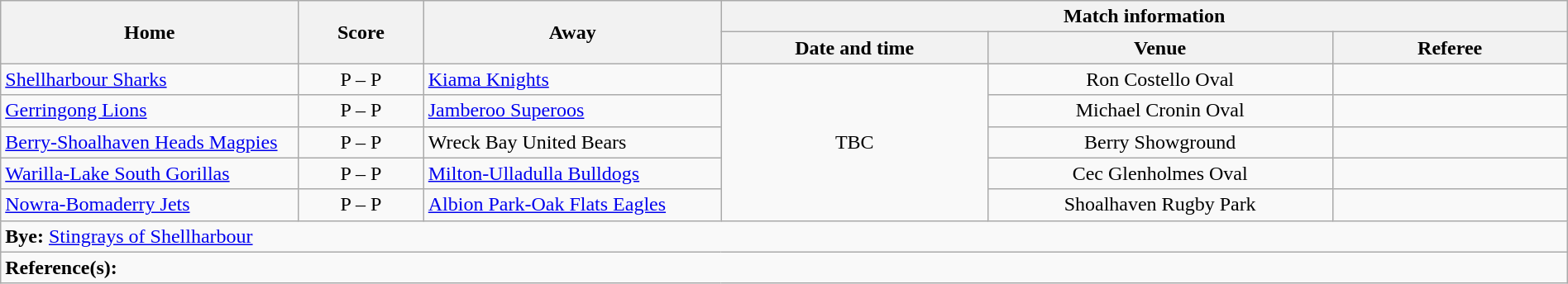<table class="wikitable" width="100% text-align:center;">
<tr>
<th rowspan="2" width="19%">Home</th>
<th rowspan="2" width="8%">Score</th>
<th rowspan="2" width="19%">Away</th>
<th colspan="3">Match information</th>
</tr>
<tr bgcolor="#CCCCCC">
<th width="17%">Date and time</th>
<th width="22%">Venue</th>
<th>Referee</th>
</tr>
<tr>
<td> <a href='#'>Shellharbour Sharks</a></td>
<td style="text-align:center;">P – P</td>
<td> <a href='#'>Kiama Knights</a></td>
<td rowspan="5" style="text-align:center;">TBC</td>
<td style="text-align:center;">Ron Costello Oval</td>
<td style="text-align:center;"></td>
</tr>
<tr>
<td> <a href='#'>Gerringong Lions</a></td>
<td style="text-align:center;">P – P</td>
<td> <a href='#'>Jamberoo Superoos</a></td>
<td style="text-align:center;">Michael Cronin Oval</td>
<td style="text-align:center;"></td>
</tr>
<tr>
<td> <a href='#'>Berry-Shoalhaven Heads Magpies</a></td>
<td style="text-align:center;">P – P</td>
<td> Wreck Bay United Bears</td>
<td style="text-align:center;">Berry Showground</td>
<td style="text-align:center;"></td>
</tr>
<tr>
<td> <a href='#'>Warilla-Lake South Gorillas</a></td>
<td style="text-align:center;">P – P</td>
<td> <a href='#'>Milton-Ulladulla Bulldogs</a></td>
<td style="text-align:center;">Cec Glenholmes Oval</td>
<td style="text-align:center;"></td>
</tr>
<tr>
<td> <a href='#'>Nowra-Bomaderry Jets</a></td>
<td style="text-align:center;">P – P</td>
<td> <a href='#'>Albion Park-Oak Flats Eagles</a></td>
<td style="text-align:center;">Shoalhaven Rugby Park</td>
<td style="text-align:center;"></td>
</tr>
<tr>
<td colspan="6"><strong>Bye:</strong>  <a href='#'>Stingrays of Shellharbour</a></td>
</tr>
<tr>
<td colspan="6"><strong>Reference(s):</strong></td>
</tr>
</table>
